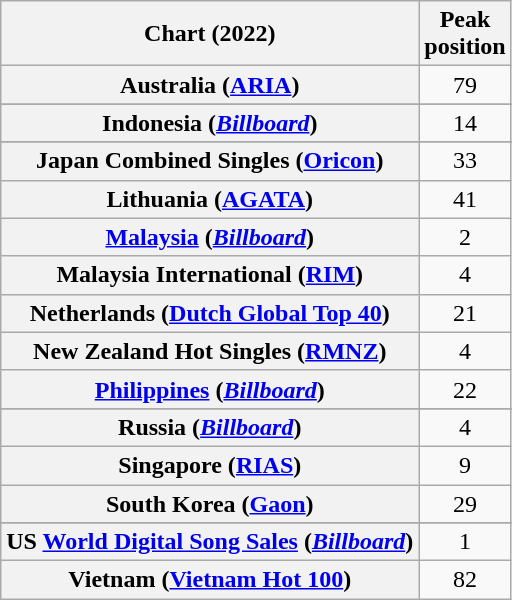<table class="wikitable sortable plainrowheaders" style="text-align:center">
<tr>
<th scope="col">Chart (2022)</th>
<th scope="col">Peak<br>position</th>
</tr>
<tr>
<th scope="row">Australia (<a href='#'>ARIA</a>)</th>
<td>79</td>
</tr>
<tr>
</tr>
<tr>
</tr>
<tr>
</tr>
<tr>
<th scope="row">Indonesia (<em><a href='#'>Billboard</a></em>)</th>
<td>14</td>
</tr>
<tr>
</tr>
<tr>
<th scope="row">Japan Combined Singles (<a href='#'>Oricon</a>)</th>
<td>33</td>
</tr>
<tr>
<th scope="row">Lithuania (<a href='#'>AGATA</a>)</th>
<td>41</td>
</tr>
<tr>
<th scope="row"><a href='#'>Malaysia</a> (<em><a href='#'>Billboard</a></em>)</th>
<td>2</td>
</tr>
<tr>
<th scope="row">Malaysia International (<a href='#'>RIM</a>)</th>
<td>4</td>
</tr>
<tr>
<th scope="row">Netherlands (<a href='#'>Dutch Global Top 40</a>)</th>
<td>21</td>
</tr>
<tr>
<th scope="row">New Zealand Hot Singles (<a href='#'>RMNZ</a>)</th>
<td>4</td>
</tr>
<tr>
<th scope="row"><a href='#'>Philippines</a> (<em><a href='#'>Billboard</a></em>)</th>
<td>22</td>
</tr>
<tr>
</tr>
<tr>
<th scope="row">Russia (<em><a href='#'>Billboard</a></em>)</th>
<td>4</td>
</tr>
<tr>
<th scope="row">Singapore (<a href='#'>RIAS</a>)</th>
<td>9</td>
</tr>
<tr>
<th scope="row">South Korea (<a href='#'>Gaon</a>)</th>
<td>29</td>
</tr>
<tr>
</tr>
<tr>
</tr>
<tr>
</tr>
<tr>
<th scope="row">US <a href='#'>World Digital Song Sales</a> (<em><a href='#'>Billboard</a></em>)</th>
<td>1</td>
</tr>
<tr>
<th scope="row">Vietnam (<a href='#'>Vietnam Hot 100</a>)</th>
<td>82</td>
</tr>
</table>
